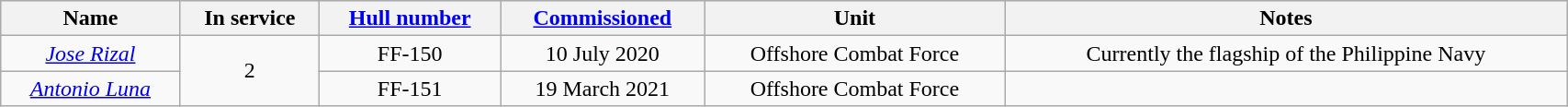<table class="wikitable"  style="width:90%; text-align:center;">
<tr style="background:lavender;">
<th>Name</th>
<th><strong>In service</strong></th>
<th><a href='#'>Hull number</a></th>
<th><a href='#'>Commissioned</a></th>
<th>Unit</th>
<th>Notes</th>
</tr>
<tr>
<td valign="top"><a href='#'><em>Jose Rizal</em></a></td>
<td rowspan="2">2</td>
<td>FF-150</td>
<td>10 July 2020</td>
<td>Offshore Combat Force</td>
<td>Currently the flagship of the Philippine Navy</td>
</tr>
<tr>
<td valign="top"><a href='#'><em>Antonio Luna</em></a></td>
<td>FF-151</td>
<td>19 March 2021</td>
<td>Offshore Combat Force</td>
<td></td>
</tr>
</table>
